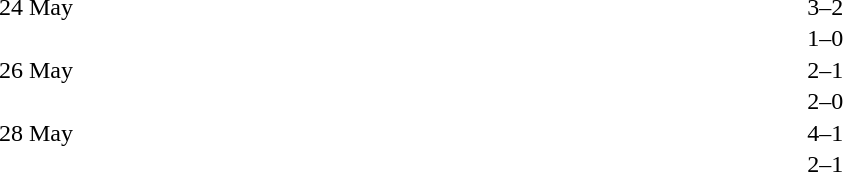<table cellspacing=1 width=70%>
<tr>
<th width=25%></th>
<th width=30%></th>
<th width=15%></th>
<th width=30%></th>
</tr>
<tr>
<td>24 May</td>
<td align=right></td>
<td align=center>3–2</td>
<td></td>
</tr>
<tr>
<td></td>
<td align=right></td>
<td align=center>1–0</td>
<td></td>
</tr>
<tr>
<td>26 May</td>
<td align=right></td>
<td align=center>2–1</td>
<td></td>
</tr>
<tr>
<td></td>
<td align=right></td>
<td align=center>2–0</td>
<td></td>
</tr>
<tr>
<td>28 May</td>
<td align=right></td>
<td align=center>4–1</td>
<td></td>
</tr>
<tr>
<td></td>
<td align=right></td>
<td align=center>2–1</td>
<td></td>
</tr>
</table>
